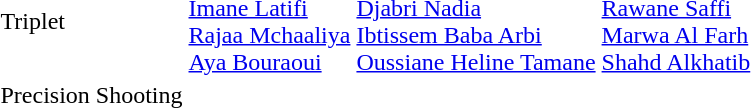<table>
<tr>
<td>Triplet</td>
<td><br><a href='#'>Imane Latifi</a><br><a href='#'>Rajaa Mchaaliya</a><br><a href='#'>Aya Bouraoui</a></td>
<td><br><a href='#'>Djabri Nadia</a><br><a href='#'>Ibtissem Baba Arbi</a><br><a href='#'>Oussiane Heline Tamane</a></td>
<td><br><a href='#'>Rawane Saffi</a><br><a href='#'>Marwa Al Farh</a><br><a href='#'>Shahd Alkhatib</a></td>
</tr>
<tr>
<td>Precision Shooting</td>
<td></td>
<td></td>
<td></td>
</tr>
</table>
